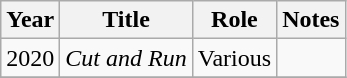<table class="wikitable sortable">
<tr>
<th>Year</th>
<th>Title</th>
<th>Role</th>
<th>Notes</th>
</tr>
<tr>
<td>2020</td>
<td><em>Cut and Run</em></td>
<td>Various</td>
<td></td>
</tr>
<tr>
</tr>
</table>
